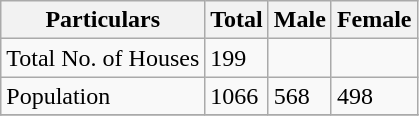<table class="wikitable sortable">
<tr>
<th>Particulars</th>
<th>Total</th>
<th>Male</th>
<th>Female</th>
</tr>
<tr>
<td>Total No. of Houses</td>
<td>199</td>
<td></td>
<td></td>
</tr>
<tr>
<td>Population</td>
<td>1066</td>
<td>568</td>
<td>498</td>
</tr>
<tr>
</tr>
</table>
